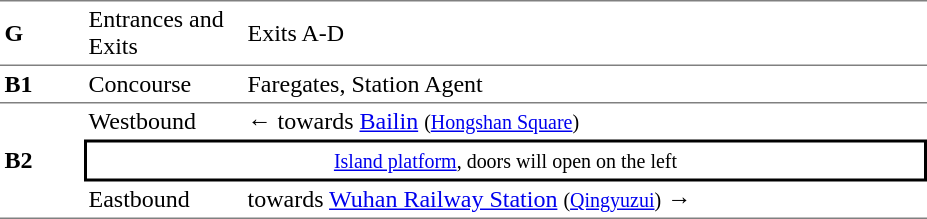<table table border=0 cellspacing=0 cellpadding=3>
<tr>
<td style="border-top:solid 1px gray;border-bottom:solid 0px gray;" width=50><strong>G</strong></td>
<td style="border-top:solid 1px gray;border-bottom:solid 0px gray;" width=100>Entrances and Exits</td>
<td style="border-top:solid 1px gray;border-bottom:solid 0px gray;" width=450>Exits A-D</td>
</tr>
<tr>
<td style="border-top:solid 1px gray;border-bottom:solid 0px gray;" width=50><strong>B1</strong></td>
<td style="border-top:solid 1px gray;border-bottom:solid 0px gray;" width=100>Concourse</td>
<td style="border-top:solid 1px gray;border-bottom:solid 0px gray;" width=450>Faregates, Station Agent</td>
</tr>
<tr>
<td style="border-top:solid 1px gray;border-bottom:solid 1px gray;" rowspan=3><strong>B2</strong></td>
<td style="border-top:solid 1px gray;border-bottom:solid 0px gray;">Westbound</td>
<td style="border-top:solid 1px gray;border-bottom:solid 0px gray;">←  towards <a href='#'>Bailin</a> <small>(<a href='#'>Hongshan Square</a>)</small></td>
</tr>
<tr>
<td style="border-right:solid 2px black;border-left:solid 2px black;border-top:solid 2px black;border-bottom:solid 2px black;text-align:center;" colspan=2><small><a href='#'>Island platform</a>, doors will open on the left</small></td>
</tr>
<tr>
<td style="border-bottom:solid 1px gray;">Eastbound</td>
<td style="border-bottom:solid 1px gray;"> towards <a href='#'>Wuhan Railway Station</a> <small>(<a href='#'>Qingyuzui</a>)</small> →</td>
</tr>
</table>
